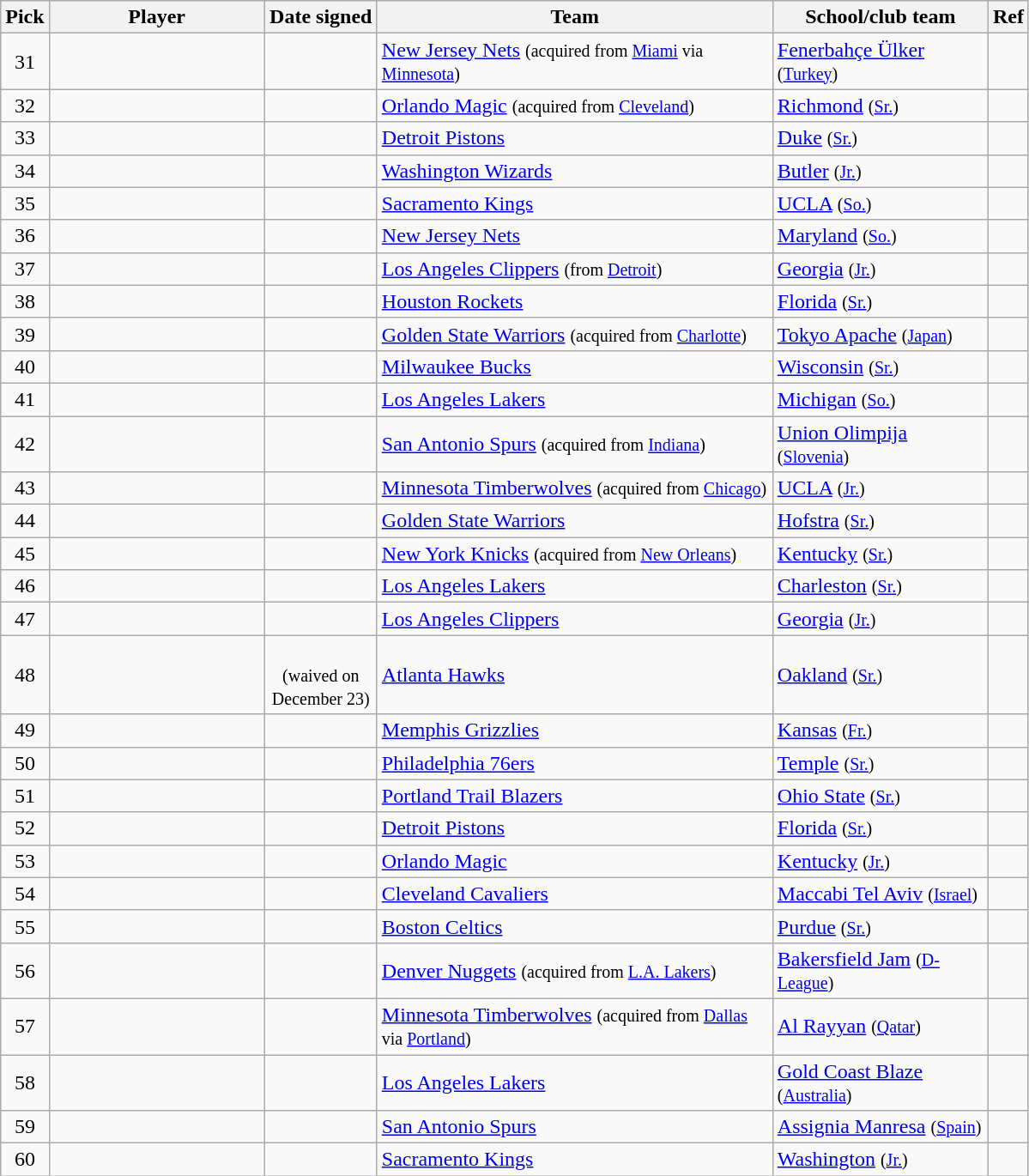<table class="wikitable sortable" style="text-align:left">
<tr>
<th style="width:30px">Pick</th>
<th style="width:160px">Player</th>
<th style="width:80px">Date signed</th>
<th style="width:300px">Team</th>
<th style="width:160px">School/club team</th>
<th class="unsortbale">Ref</th>
</tr>
<tr>
<td align=center>31</td>
<td></td>
<td align=center></td>
<td><a href='#'>New Jersey Nets</a> <small>(acquired from <a href='#'>Miami</a> via <a href='#'>Minnesota</a>)</small></td>
<td><a href='#'>Fenerbahçe Ülker</a> <small>(<a href='#'>Turkey</a>)</small></td>
<td align=center></td>
</tr>
<tr>
<td align=center>32</td>
<td></td>
<td align=center></td>
<td><a href='#'>Orlando Magic</a> <small>(acquired from <a href='#'>Cleveland</a>)</small></td>
<td><a href='#'>Richmond</a> <small>(<a href='#'>Sr.</a>)</small></td>
<td align=center></td>
</tr>
<tr>
<td align=center>33</td>
<td></td>
<td align=center></td>
<td><a href='#'>Detroit Pistons</a></td>
<td><a href='#'>Duke</a> <small>(<a href='#'>Sr.</a>)</small></td>
<td align=center></td>
</tr>
<tr>
<td align=center>34</td>
<td></td>
<td align=center></td>
<td><a href='#'>Washington Wizards</a></td>
<td><a href='#'>Butler</a> <small>(<a href='#'>Jr.</a>)</small></td>
<td align=center></td>
</tr>
<tr>
<td align=center>35</td>
<td></td>
<td align=center></td>
<td><a href='#'>Sacramento Kings</a></td>
<td><a href='#'>UCLA</a> <small>(<a href='#'>So.</a>)</small></td>
<td align=center></td>
</tr>
<tr>
<td align=center>36</td>
<td></td>
<td align=center></td>
<td><a href='#'>New Jersey Nets</a></td>
<td><a href='#'>Maryland</a> <small>(<a href='#'>So.</a>)</small></td>
<td align=center></td>
</tr>
<tr>
<td align=center>37</td>
<td></td>
<td align=center></td>
<td><a href='#'>Los Angeles Clippers</a> <small>(from <a href='#'>Detroit</a>)</small></td>
<td><a href='#'>Georgia</a> <small>(<a href='#'>Jr.</a>)</small></td>
<td align=center></td>
</tr>
<tr>
<td align=center>38</td>
<td></td>
<td align=center></td>
<td><a href='#'>Houston Rockets</a></td>
<td><a href='#'>Florida</a> <small>(<a href='#'>Sr.</a>)</small></td>
<td align=center></td>
</tr>
<tr>
<td align=center>39</td>
<td></td>
<td align=center></td>
<td><a href='#'>Golden State Warriors</a> <small>(acquired from <a href='#'>Charlotte</a>)</small></td>
<td><a href='#'>Tokyo Apache</a> <small>(<a href='#'>Japan</a>)</small></td>
<td align=center></td>
</tr>
<tr>
<td align=center>40</td>
<td></td>
<td align=center></td>
<td><a href='#'>Milwaukee Bucks</a></td>
<td><a href='#'>Wisconsin</a> <small>(<a href='#'>Sr.</a>)</small></td>
<td align=center></td>
</tr>
<tr>
<td align=center>41</td>
<td></td>
<td align=center></td>
<td><a href='#'>Los Angeles Lakers</a></td>
<td><a href='#'>Michigan</a> <small>(<a href='#'>So.</a>)</small></td>
<td align=center></td>
</tr>
<tr>
<td align=center>42</td>
<td></td>
<td align=center></td>
<td><a href='#'>San Antonio Spurs</a> <small>(acquired from <a href='#'>Indiana</a>)</small></td>
<td><a href='#'>Union Olimpija</a> <small>(<a href='#'>Slovenia</a>)</small></td>
<td align=center></td>
</tr>
<tr>
<td align=center>43</td>
<td></td>
<td align=center></td>
<td><a href='#'>Minnesota Timberwolves</a> <small>(acquired from <a href='#'>Chicago</a>)</small></td>
<td><a href='#'>UCLA</a> <small>(<a href='#'>Jr.</a>)</small></td>
<td align=center></td>
</tr>
<tr>
<td align=center>44</td>
<td></td>
<td align=center></td>
<td><a href='#'>Golden State Warriors</a></td>
<td><a href='#'>Hofstra</a> <small>(<a href='#'>Sr.</a>)</small></td>
<td align=center></td>
</tr>
<tr>
<td align=center>45</td>
<td></td>
<td align=center></td>
<td><a href='#'>New York Knicks</a> <small>(acquired from <a href='#'>New Orleans</a>)</small></td>
<td><a href='#'>Kentucky</a> <small>(<a href='#'>Sr.</a>)</small></td>
<td align=center></td>
</tr>
<tr>
<td align=center>46</td>
<td></td>
<td align=center></td>
<td><a href='#'>Los Angeles Lakers</a></td>
<td><a href='#'>Charleston</a> <small>(<a href='#'>Sr.</a>)</small></td>
<td align=center></td>
</tr>
<tr>
<td align=center>47</td>
<td></td>
<td align=center></td>
<td><a href='#'>Los Angeles Clippers</a></td>
<td><a href='#'>Georgia</a> <small>(<a href='#'>Jr.</a>)</small></td>
<td align=center></td>
</tr>
<tr>
<td align=center>48</td>
<td></td>
<td align=center><br><small>(waived on December 23)</small></td>
<td><a href='#'>Atlanta Hawks</a></td>
<td><a href='#'>Oakland</a> <small>(<a href='#'>Sr.</a>)</small></td>
<td align=center></td>
</tr>
<tr>
<td align=center>49</td>
<td></td>
<td align=center></td>
<td><a href='#'>Memphis Grizzlies</a></td>
<td><a href='#'>Kansas</a> <small>(<a href='#'>Fr.</a>)</small></td>
<td align=center></td>
</tr>
<tr>
<td align=center>50</td>
<td></td>
<td align=center></td>
<td><a href='#'>Philadelphia 76ers</a></td>
<td><a href='#'>Temple</a> <small>(<a href='#'>Sr.</a>)</small></td>
<td align=center></td>
</tr>
<tr>
<td align=center>51</td>
<td></td>
<td align=center></td>
<td><a href='#'>Portland Trail Blazers</a></td>
<td><a href='#'>Ohio State</a> <small>(<a href='#'>Sr.</a>)</small></td>
<td align=center></td>
</tr>
<tr>
<td align=center>52</td>
<td></td>
<td align=center></td>
<td><a href='#'>Detroit Pistons</a></td>
<td><a href='#'>Florida</a> <small>(<a href='#'>Sr.</a>)</small></td>
<td align=center></td>
</tr>
<tr>
<td align=center>53</td>
<td></td>
<td align=center></td>
<td><a href='#'>Orlando Magic</a></td>
<td><a href='#'>Kentucky</a> <small>(<a href='#'>Jr.</a>)</small></td>
<td align=center></td>
</tr>
<tr>
<td align=center>54</td>
<td></td>
<td align=center></td>
<td><a href='#'>Cleveland Cavaliers</a></td>
<td><a href='#'>Maccabi Tel Aviv</a> <small>(<a href='#'>Israel</a>)</small></td>
<td align=center></td>
</tr>
<tr>
<td align=center>55</td>
<td></td>
<td align=center></td>
<td><a href='#'>Boston Celtics</a></td>
<td><a href='#'>Purdue</a> <small>(<a href='#'>Sr.</a>)</small></td>
<td align=center></td>
</tr>
<tr>
<td align=center>56</td>
<td></td>
<td align=center></td>
<td><a href='#'>Denver Nuggets</a> <small>(acquired from <a href='#'>L.A. Lakers</a>)</small></td>
<td><a href='#'>Bakersfield Jam</a> <small>(<a href='#'>D-League</a>)</small></td>
<td align=center></td>
</tr>
<tr>
<td align=center>57</td>
<td></td>
<td align=center></td>
<td><a href='#'>Minnesota Timberwolves</a> <small>(acquired from <a href='#'>Dallas</a> via <a href='#'>Portland</a>)</small></td>
<td><a href='#'>Al Rayyan</a> <small>(<a href='#'>Qatar</a>)</small></td>
<td align=center></td>
</tr>
<tr>
<td align=center>58</td>
<td></td>
<td align=center></td>
<td><a href='#'>Los Angeles Lakers</a></td>
<td><a href='#'>Gold Coast Blaze</a> <small>(<a href='#'>Australia</a>)</small></td>
<td align=center></td>
</tr>
<tr>
<td align=center>59</td>
<td></td>
<td align=center></td>
<td><a href='#'>San Antonio Spurs</a></td>
<td><a href='#'>Assignia Manresa</a> <small>(<a href='#'>Spain</a>)</small></td>
<td align=center></td>
</tr>
<tr>
<td align=center>60</td>
<td></td>
<td align=center></td>
<td><a href='#'>Sacramento Kings</a></td>
<td><a href='#'>Washington</a> <small>(<a href='#'>Jr.</a>)</small></td>
<td align=center></td>
</tr>
</table>
